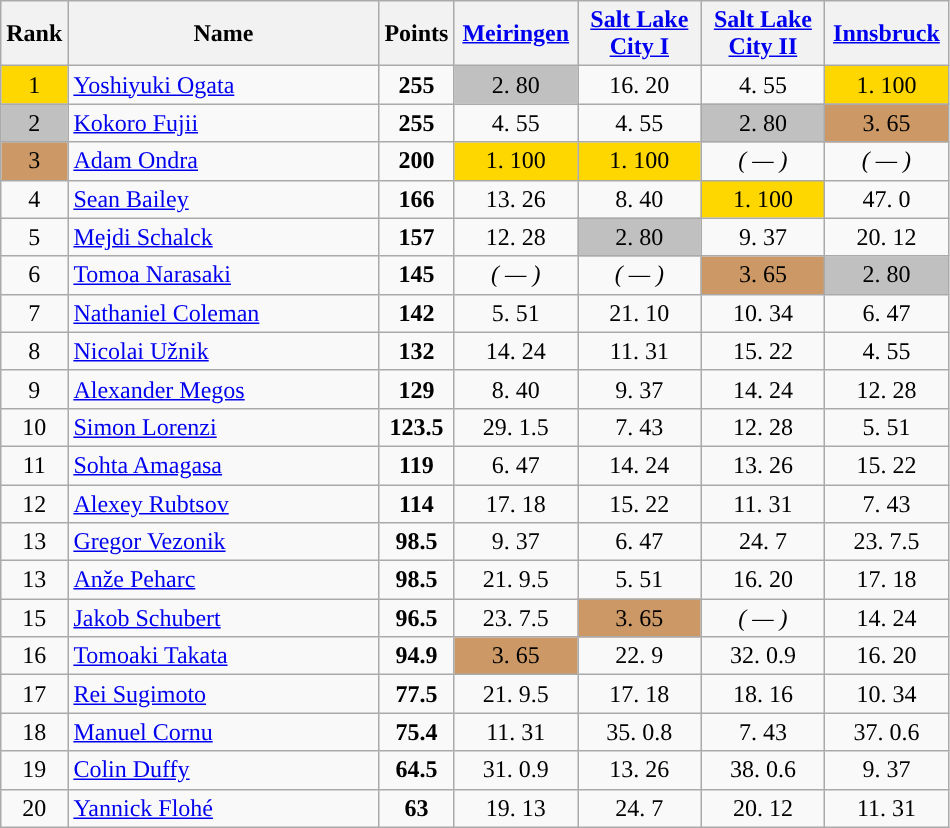<table class="wikitable sortable">
<tr>
<th>Rank</th>
<th width = "200">Name</th>
<th>Points</th>
<th width = "75" data-sort-type="number"><a href='#'>Meiringen</a></th>
<th width = "75" data-sort-type="number"><a href='#'>Salt Lake City I</a></th>
<th width = "75" data-sort-type="number"><a href='#'>Salt Lake City II</a></th>
<th width = "75" data-sort-type="number"><a href='#'>Innsbruck</a></th>
</tr>
<tr>
<td align="center" style="background: gold">1</td>
<td> <a href='#'>Yoshiyuki Ogata</a></td>
<td align="center"><strong>255</strong></td>
<td align="center" style="background: silver">2. 80</td>
<td align="center">16. 20</td>
<td align="center">4. 55</td>
<td align="center" style="background: gold">1. 100</td>
</tr>
<tr>
<td align="center" style="background: silver">2</td>
<td> <a href='#'>Kokoro Fujii</a></td>
<td align="center"><strong>255</strong></td>
<td align="center">4. 55</td>
<td align="center">4. 55</td>
<td align="center" style="background: silver">2. 80</td>
<td align="center" style="background: #cc9966">3. 65</td>
</tr>
<tr>
<td align="center" style="background: #cc9966">3</td>
<td> <a href='#'>Adam Ondra</a></td>
<td align="center"><strong>200</strong></td>
<td align="center" style="background: gold">1. 100</td>
<td align="center" style="background: gold">1. 100</td>
<td align="center"><em>( — )</em></td>
<td align="center"><em>( — )</em></td>
</tr>
<tr>
<td align="center">4</td>
<td> <a href='#'>Sean Bailey</a></td>
<td align="center"><strong>166</strong></td>
<td align="center">13. 26</td>
<td align="center">8. 40</td>
<td align="center" style="background: gold">1. 100</td>
<td align="center">47. 0</td>
</tr>
<tr>
<td align="center">5</td>
<td> <a href='#'>Mejdi Schalck</a></td>
<td align="center"><strong>157</strong></td>
<td align="center">12. 28</td>
<td align="center" style="background: silver">2. 80</td>
<td align="center">9. 37</td>
<td align="center">20. 12</td>
</tr>
<tr>
<td align="center">6</td>
<td> <a href='#'>Tomoa Narasaki</a></td>
<td align="center"><strong>145</strong></td>
<td align="center"><em>( — )</em></td>
<td align="center"><em>( — )</em></td>
<td align="center" style="background: #cc9966">3. 65</td>
<td align="center" style="background: silver">2. 80</td>
</tr>
<tr>
<td align="center">7</td>
<td> <a href='#'>Nathaniel Coleman</a></td>
<td align="center"><strong>142</strong></td>
<td align="center">5. 51</td>
<td align="center">21. 10</td>
<td align="center">10. 34</td>
<td align="center">6. 47</td>
</tr>
<tr>
<td align="center">8</td>
<td> <a href='#'>Nicolai Užnik</a></td>
<td align="center"><strong>132</strong></td>
<td align="center">14. 24</td>
<td align="center">11. 31</td>
<td align="center">15. 22</td>
<td align="center">4. 55</td>
</tr>
<tr>
<td align="center">9</td>
<td> <a href='#'>Alexander Megos</a></td>
<td align="center"><strong>129</strong></td>
<td align="center">8. 40</td>
<td align="center">9. 37</td>
<td align="center">14. 24</td>
<td align="center">12. 28</td>
</tr>
<tr>
<td align="center">10</td>
<td> <a href='#'>Simon Lorenzi</a></td>
<td align="center"><strong>123.5</strong></td>
<td align="center">29. 1.5</td>
<td align="center">7. 43</td>
<td align="center">12. 28</td>
<td align="center">5. 51</td>
</tr>
<tr>
<td align="center">11</td>
<td> <a href='#'>Sohta Amagasa</a></td>
<td align="center"><strong>119</strong></td>
<td align="center">6. 47</td>
<td align="center">14. 24</td>
<td align="center">13. 26</td>
<td align="center">15. 22</td>
</tr>
<tr>
<td align="center">12</td>
<td> <a href='#'>Alexey Rubtsov</a></td>
<td align="center"><strong>114</strong></td>
<td align="center">17. 18</td>
<td align="center">15. 22</td>
<td align="center">11. 31</td>
<td align="center">7. 43</td>
</tr>
<tr>
<td align="center">13</td>
<td> <a href='#'>Gregor Vezonik</a></td>
<td align="center"><strong>98.5</strong></td>
<td align="center">9. 37</td>
<td align="center">6. 47</td>
<td align="center">24. 7</td>
<td align="center">23. 7.5</td>
</tr>
<tr>
<td align="center">13</td>
<td> <a href='#'>Anže Peharc</a></td>
<td align="center"><strong>98.5</strong></td>
<td align="center">21. 9.5</td>
<td align="center">5. 51</td>
<td align="center">16. 20</td>
<td align="center">17. 18</td>
</tr>
<tr>
<td align="center">15</td>
<td> <a href='#'>Jakob Schubert</a></td>
<td align="center"><strong>96.5</strong></td>
<td align="center">23. 7.5</td>
<td align="center" style="background: #cc9966">3. 65</td>
<td align="center"><em>( — )</em></td>
<td align="center">14. 24</td>
</tr>
<tr>
<td align="center">16</td>
<td> <a href='#'>Tomoaki Takata</a></td>
<td align="center"><strong>94.9</strong></td>
<td align="center" style="background: #cc9966">3. 65</td>
<td align="center">22. 9</td>
<td align="center">32. 0.9</td>
<td align="center">16. 20</td>
</tr>
<tr>
<td align="center">17</td>
<td> <a href='#'>Rei Sugimoto</a></td>
<td align="center"><strong>77.5</strong></td>
<td align="center">21. 9.5</td>
<td align="center">17. 18</td>
<td align="center">18. 16</td>
<td align="center">10. 34</td>
</tr>
<tr>
<td align="center">18</td>
<td> <a href='#'>Manuel Cornu</a></td>
<td align="center"><strong>75.4</strong></td>
<td align="center">11. 31</td>
<td align="center">35. 0.8</td>
<td align="center">7. 43</td>
<td align="center">37. 0.6</td>
</tr>
<tr>
<td align="center">19</td>
<td> <a href='#'>Colin Duffy</a></td>
<td align="center"><strong>64.5</strong></td>
<td align="center">31. 0.9</td>
<td align="center">13. 26</td>
<td align="center">38. 0.6</td>
<td align="center">9. 37</td>
</tr>
<tr>
<td align="center">20</td>
<td> <a href='#'>Yannick Flohé</a></td>
<td align="center"><strong>63</strong></td>
<td align="center">19. 13</td>
<td align="center">24. 7</td>
<td align="center">20. 12</td>
<td align="center">11. 31</td>
</tr>
</table>
